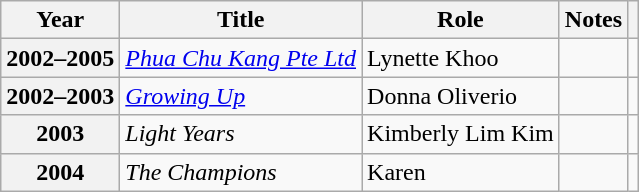<table class="wikitable sortable plainrowheaders">
<tr>
<th scope="col">Year</th>
<th scope="col">Title</th>
<th scope="col">Role</th>
<th scope="col" class="unsortable">Notes</th>
<th scope="col" class="unsortable"></th>
</tr>
<tr>
<th scope="row">2002–2005</th>
<td><em><a href='#'>Phua Chu Kang Pte Ltd</a></em></td>
<td>Lynette Khoo</td>
<td></td>
<td></td>
</tr>
<tr>
<th scope="row">2002–2003</th>
<td><em><a href='#'>Growing Up</a></em></td>
<td>Donna Oliverio</td>
<td></td>
<td></td>
</tr>
<tr>
<th scope="row">2003</th>
<td><em>Light Years</em></td>
<td>Kimberly Lim Kim</td>
<td></td>
<td></td>
</tr>
<tr>
<th scope="row">2004</th>
<td><em>The Champions</em></td>
<td>Karen</td>
<td></td>
<td></td>
</tr>
</table>
